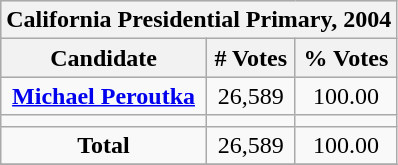<table class=wikitable style="text-align:center;">
<tr bgcolor=lightgrey>
<th colspan="4">California Presidential Primary, 2004 </th>
</tr>
<tr bgcolor=lightgrey>
<th>Candidate</th>
<th># Votes</th>
<th>% Votes</th>
</tr>
<tr>
<td><strong><a href='#'>Michael Peroutka</a></strong></td>
<td>26,589</td>
<td>100.00</td>
</tr>
<tr>
<td></td>
<td></td>
<td></td>
</tr>
<tr>
<td><strong>Total</strong></td>
<td>26,589</td>
<td>100.00</td>
</tr>
<tr>
</tr>
</table>
